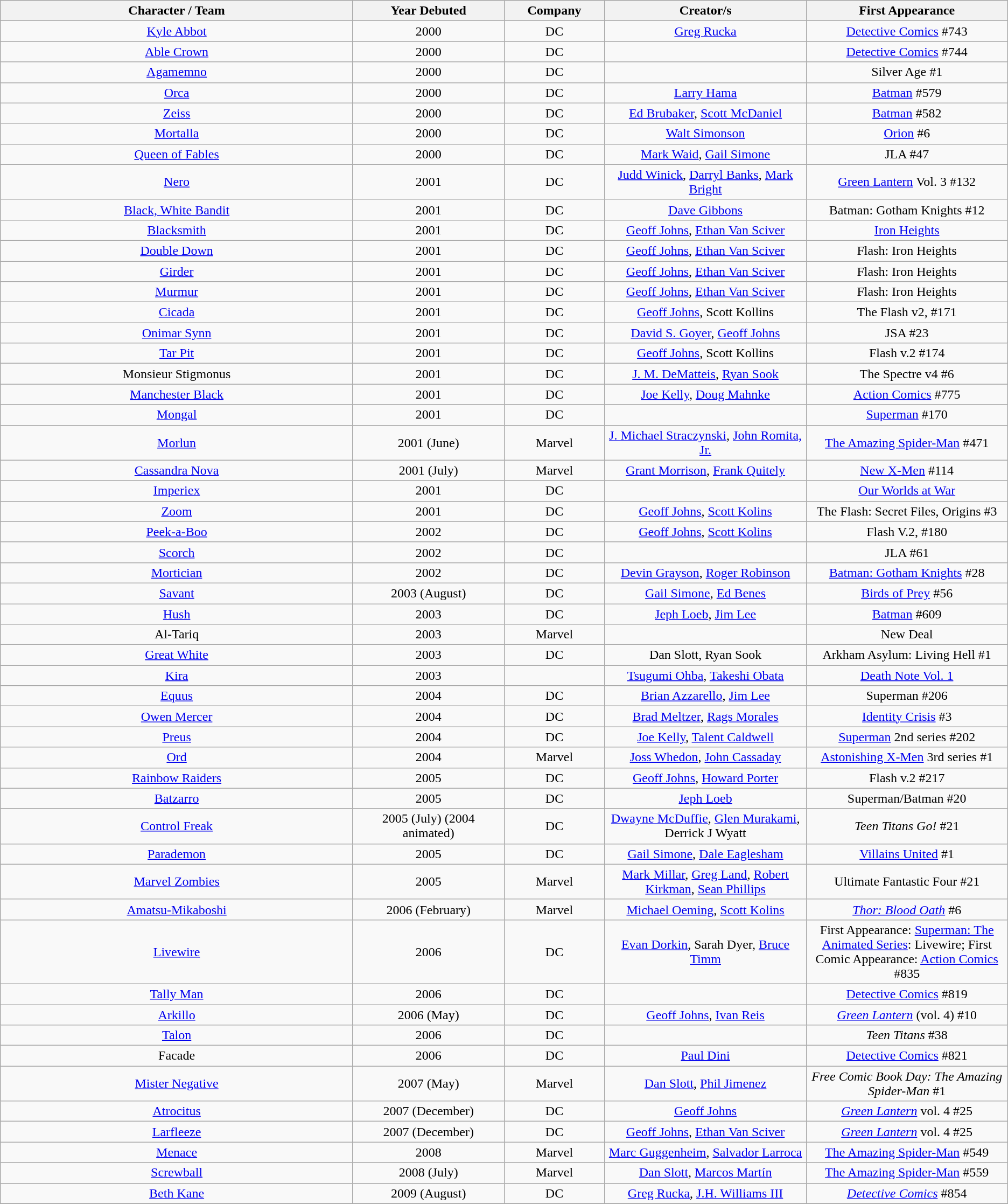<table class="wikitable sortable" ellpadding="3" border="1" cellspacing="0" style="text-align:center;">
<tr style="background:#eeeeee;">
<th style="width:35%;">Character / Team</th>
<th style="width:15%;">Year Debuted</th>
<th style="width:10%;">Company</th>
<th style="width:20%;">Creator/s</th>
<th style="width:20%;">First Appearance</th>
</tr>
<tr>
<td><a href='#'>Kyle Abbot</a></td>
<td>2000</td>
<td>DC</td>
<td><a href='#'>Greg Rucka</a></td>
<td><a href='#'>Detective Comics</a> #743</td>
</tr>
<tr>
<td><a href='#'>Able Crown</a></td>
<td>2000</td>
<td>DC</td>
<td></td>
<td><a href='#'>Detective Comics</a> #744</td>
</tr>
<tr>
<td><a href='#'>Agamemno</a></td>
<td>2000</td>
<td>DC</td>
<td></td>
<td>Silver Age #1</td>
</tr>
<tr>
<td><a href='#'>Orca</a></td>
<td>2000</td>
<td>DC</td>
<td><a href='#'>Larry Hama</a></td>
<td><a href='#'>Batman</a> #579</td>
</tr>
<tr>
<td><a href='#'>Zeiss</a></td>
<td>2000</td>
<td>DC</td>
<td><a href='#'>Ed Brubaker</a>, <a href='#'>Scott McDaniel</a></td>
<td><a href='#'>Batman</a> #582</td>
</tr>
<tr>
<td><a href='#'>Mortalla</a></td>
<td>2000</td>
<td>DC</td>
<td><a href='#'>Walt Simonson</a></td>
<td><a href='#'>Orion</a> #6</td>
</tr>
<tr>
<td><a href='#'>Queen of Fables</a></td>
<td>2000</td>
<td>DC</td>
<td><a href='#'>Mark Waid</a>, <a href='#'>Gail Simone</a></td>
<td>JLA #47</td>
</tr>
<tr>
<td><a href='#'>Nero</a></td>
<td>2001</td>
<td>DC</td>
<td><a href='#'>Judd Winick</a>, <a href='#'>Darryl Banks</a>, <a href='#'>Mark Bright</a></td>
<td><a href='#'>Green Lantern</a> Vol. 3 #132</td>
</tr>
<tr>
<td><a href='#'>Black, White Bandit</a></td>
<td>2001</td>
<td>DC</td>
<td><a href='#'>Dave Gibbons</a></td>
<td>Batman: Gotham Knights #12</td>
</tr>
<tr>
<td><a href='#'>Blacksmith</a></td>
<td>2001</td>
<td>DC</td>
<td><a href='#'>Geoff Johns</a>, <a href='#'>Ethan Van Sciver</a></td>
<td><a href='#'>Iron Heights</a></td>
</tr>
<tr>
<td><a href='#'>Double Down</a></td>
<td>2001</td>
<td>DC</td>
<td><a href='#'>Geoff Johns</a>, <a href='#'>Ethan Van Sciver</a></td>
<td>Flash: Iron Heights</td>
</tr>
<tr>
<td><a href='#'>Girder</a></td>
<td>2001</td>
<td>DC</td>
<td><a href='#'>Geoff Johns</a>, <a href='#'>Ethan Van Sciver</a></td>
<td>Flash: Iron Heights</td>
</tr>
<tr>
<td><a href='#'>Murmur</a></td>
<td>2001</td>
<td>DC</td>
<td><a href='#'>Geoff Johns</a>, <a href='#'>Ethan Van Sciver</a></td>
<td>Flash: Iron Heights</td>
</tr>
<tr>
<td><a href='#'>Cicada</a></td>
<td>2001</td>
<td>DC</td>
<td><a href='#'>Geoff Johns</a>, Scott Kollins</td>
<td>The Flash v2, #171</td>
</tr>
<tr>
<td><a href='#'>Onimar Synn</a></td>
<td>2001</td>
<td>DC</td>
<td><a href='#'>David S. Goyer</a>, <a href='#'>Geoff Johns</a></td>
<td>JSA #23</td>
</tr>
<tr>
<td><a href='#'>Tar Pit</a></td>
<td>2001</td>
<td>DC</td>
<td><a href='#'>Geoff Johns</a>, Scott Kollins</td>
<td>Flash v.2 #174</td>
</tr>
<tr>
<td>Monsieur Stigmonus</td>
<td>2001</td>
<td>DC</td>
<td><a href='#'>J. M. DeMatteis</a>, <a href='#'>Ryan Sook</a></td>
<td>The Spectre v4 #6</td>
</tr>
<tr>
<td><a href='#'>Manchester Black</a></td>
<td>2001</td>
<td>DC</td>
<td><a href='#'>Joe Kelly</a>, <a href='#'>Doug Mahnke</a></td>
<td><a href='#'>Action Comics</a> #775</td>
</tr>
<tr>
<td><a href='#'>Mongal</a></td>
<td>2001</td>
<td>DC</td>
<td></td>
<td><a href='#'>Superman</a> #170</td>
</tr>
<tr>
<td><a href='#'>Morlun</a></td>
<td>2001 (June)</td>
<td>Marvel</td>
<td><a href='#'>J. Michael Straczynski</a>, <a href='#'>John Romita, Jr.</a></td>
<td><a href='#'>The Amazing Spider-Man</a> #471</td>
</tr>
<tr>
<td><a href='#'>Cassandra Nova</a></td>
<td>2001 (July)</td>
<td>Marvel</td>
<td><a href='#'>Grant Morrison</a>, <a href='#'>Frank Quitely</a></td>
<td><a href='#'>New X-Men</a> #114</td>
</tr>
<tr>
<td><a href='#'>Imperiex</a></td>
<td>2001</td>
<td>DC</td>
<td></td>
<td><a href='#'>Our Worlds at War</a></td>
</tr>
<tr>
<td><a href='#'>Zoom</a></td>
<td>2001</td>
<td>DC</td>
<td><a href='#'>Geoff Johns</a>, <a href='#'>Scott Kolins</a></td>
<td>The Flash: Secret Files, Origins #3</td>
</tr>
<tr>
<td><a href='#'>Peek-a-Boo</a></td>
<td>2002</td>
<td>DC</td>
<td><a href='#'>Geoff Johns</a>, <a href='#'>Scott Kolins</a></td>
<td>Flash V.2, #180</td>
</tr>
<tr>
<td><a href='#'>Scorch</a></td>
<td>2002</td>
<td>DC</td>
<td></td>
<td>JLA #61</td>
</tr>
<tr>
<td><a href='#'>Mortician</a></td>
<td>2002</td>
<td>DC</td>
<td><a href='#'>Devin Grayson</a>, <a href='#'>Roger Robinson</a></td>
<td><a href='#'>Batman: Gotham Knights</a> #28</td>
</tr>
<tr>
<td><a href='#'>Savant</a></td>
<td>2003 (August)</td>
<td>DC</td>
<td><a href='#'>Gail Simone</a>, <a href='#'>Ed Benes</a></td>
<td><a href='#'>Birds of Prey</a> #56</td>
</tr>
<tr>
<td><a href='#'>Hush</a></td>
<td>2003</td>
<td>DC</td>
<td><a href='#'>Jeph Loeb</a>, <a href='#'>Jim Lee</a></td>
<td><a href='#'>Batman</a> #609</td>
</tr>
<tr>
<td>Al-Tariq</td>
<td>2003</td>
<td>Marvel</td>
<td></td>
<td>New Deal</td>
</tr>
<tr>
<td><a href='#'>Great White</a></td>
<td>2003</td>
<td>DC</td>
<td>Dan Slott, Ryan Sook</td>
<td>Arkham Asylum: Living Hell #1</td>
</tr>
<tr>
<td><a href='#'>Kira</a></td>
<td>2003</td>
<td></td>
<td><a href='#'>Tsugumi Ohba</a>, <a href='#'>Takeshi Obata</a></td>
<td><a href='#'>Death Note Vol. 1</a></td>
</tr>
<tr>
<td><a href='#'>Equus</a></td>
<td>2004</td>
<td>DC</td>
<td><a href='#'>Brian Azzarello</a>, <a href='#'>Jim Lee</a></td>
<td>Superman #206</td>
</tr>
<tr>
<td><a href='#'>Owen Mercer</a></td>
<td>2004</td>
<td>DC</td>
<td><a href='#'>Brad Meltzer</a>, <a href='#'>Rags Morales</a></td>
<td><a href='#'>Identity Crisis</a> #3</td>
</tr>
<tr>
<td><a href='#'>Preus</a></td>
<td>2004</td>
<td>DC</td>
<td><a href='#'>Joe Kelly</a>, <a href='#'>Talent Caldwell</a></td>
<td><a href='#'>Superman</a> 2nd series #202</td>
</tr>
<tr>
<td><a href='#'>Ord</a></td>
<td>2004</td>
<td>Marvel</td>
<td><a href='#'>Joss Whedon</a>, <a href='#'>John Cassaday</a></td>
<td><a href='#'>Astonishing X-Men</a> 3rd series #1</td>
</tr>
<tr>
<td><a href='#'>Rainbow Raiders</a></td>
<td>2005</td>
<td>DC</td>
<td><a href='#'>Geoff Johns</a>, <a href='#'>Howard Porter</a></td>
<td>Flash v.2 #217</td>
</tr>
<tr>
<td><a href='#'>Batzarro</a></td>
<td>2005</td>
<td>DC</td>
<td><a href='#'>Jeph Loeb</a></td>
<td>Superman/Batman #20</td>
</tr>
<tr>
<td><a href='#'>Control Freak</a></td>
<td>2005 (July) (2004 animated)</td>
<td>DC</td>
<td><a href='#'>Dwayne McDuffie</a>, <a href='#'>Glen Murakami</a>, Derrick J Wyatt</td>
<td><em>Teen Titans Go!</em> #21</td>
</tr>
<tr>
<td><a href='#'>Parademon</a></td>
<td>2005</td>
<td>DC</td>
<td><a href='#'>Gail Simone</a>, <a href='#'>Dale Eaglesham</a></td>
<td><a href='#'>Villains United</a> #1</td>
</tr>
<tr>
<td><a href='#'>Marvel Zombies</a></td>
<td>2005</td>
<td>Marvel</td>
<td><a href='#'>Mark Millar</a>, <a href='#'>Greg Land</a>, <a href='#'>Robert Kirkman</a>, <a href='#'>Sean Phillips</a></td>
<td>Ultimate Fantastic Four #21</td>
</tr>
<tr>
<td><a href='#'>Amatsu-Mikaboshi</a></td>
<td>2006 (February)</td>
<td>Marvel</td>
<td><a href='#'>Michael Oeming</a>, <a href='#'>Scott Kolins</a></td>
<td><em><a href='#'>Thor: Blood Oath</a></em> #6</td>
</tr>
<tr>
<td><a href='#'>Livewire</a></td>
<td>2006</td>
<td>DC</td>
<td><a href='#'>Evan Dorkin</a>, Sarah Dyer, <a href='#'>Bruce Timm</a></td>
<td>First Appearance: <a href='#'>Superman: The Animated Series</a>: Livewire; First Comic Appearance: <a href='#'>Action Comics</a> #835</td>
</tr>
<tr>
<td><a href='#'>Tally Man</a></td>
<td>2006</td>
<td>DC</td>
<td></td>
<td><a href='#'>Detective Comics</a> #819</td>
</tr>
<tr>
<td><a href='#'>Arkillo</a></td>
<td>2006 (May)</td>
<td>DC</td>
<td><a href='#'>Geoff Johns</a>, <a href='#'>Ivan Reis</a></td>
<td><em><a href='#'>Green Lantern</a></em> (vol. 4) #10</td>
</tr>
<tr>
<td><a href='#'>Talon</a></td>
<td>2006</td>
<td>DC</td>
<td></td>
<td><em>Teen Titans</em> #38</td>
</tr>
<tr>
<td>Facade</td>
<td>2006</td>
<td>DC</td>
<td><a href='#'>Paul Dini</a></td>
<td><a href='#'>Detective Comics</a> #821</td>
</tr>
<tr>
<td><a href='#'>Mister Negative</a></td>
<td>2007 (May)</td>
<td>Marvel</td>
<td><a href='#'>Dan Slott</a>, <a href='#'>Phil Jimenez</a></td>
<td><em>Free Comic Book Day: The Amazing Spider-Man</em> #1</td>
</tr>
<tr>
<td><a href='#'>Atrocitus</a></td>
<td>2007 (December)</td>
<td>DC</td>
<td><a href='#'>Geoff Johns</a></td>
<td><em><a href='#'>Green Lantern</a></em> vol. 4 #25</td>
</tr>
<tr>
<td><a href='#'>Larfleeze</a></td>
<td>2007 (December)</td>
<td>DC</td>
<td><a href='#'>Geoff Johns</a>, <a href='#'>Ethan Van Sciver</a></td>
<td><em><a href='#'>Green Lantern</a></em> vol. 4 #25</td>
</tr>
<tr>
<td><a href='#'>Menace</a></td>
<td>2008</td>
<td>Marvel</td>
<td><a href='#'>Marc Guggenheim</a>, <a href='#'>Salvador Larroca</a></td>
<td><a href='#'>The Amazing Spider-Man</a> #549</td>
</tr>
<tr>
<td><a href='#'>Screwball</a></td>
<td>2008 (July)</td>
<td>Marvel</td>
<td><a href='#'>Dan Slott</a>, <a href='#'>Marcos Martín</a></td>
<td><a href='#'>The Amazing Spider-Man</a> #559</td>
</tr>
<tr>
<td><a href='#'>Beth Kane</a></td>
<td>2009 (August)</td>
<td>DC</td>
<td><a href='#'>Greg Rucka</a>, <a href='#'>J.H. Williams III</a></td>
<td><em><a href='#'>Detective Comics</a></em> #854</td>
</tr>
<tr>
</tr>
</table>
